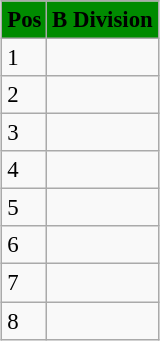<table class="wikitable" style="margin:0.5em auto; font-size:95%">
<tr bgcolor="#008B00">
<td><strong>Pos</strong></td>
<td><strong>B Division</strong></td>
</tr>
<tr>
<td>1</td>
<td></td>
</tr>
<tr>
<td>2</td>
<td></td>
</tr>
<tr>
<td>3</td>
<td></td>
</tr>
<tr>
<td>4</td>
<td></td>
</tr>
<tr>
<td>5</td>
<td></td>
</tr>
<tr>
<td>6</td>
<td></td>
</tr>
<tr>
<td>7</td>
<td></td>
</tr>
<tr>
<td>8</td>
<td></td>
</tr>
</table>
